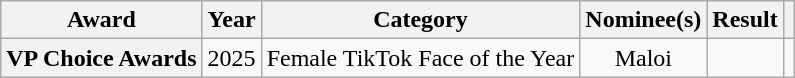<table class="wikitable sortable plainrowheaders" style="text-align:center;">
<tr>
<th scope="col">Award</th>
<th scope="col">Year</th>
<th scope="col">Category</th>
<th scope="col">Nominee(s)</th>
<th scope="col">Result</th>
<th scope="col"></th>
</tr>
<tr>
<th scope="row">VP Choice Awards</th>
<td>2025</td>
<td>Female TikTok Face of the Year</td>
<td>Maloi</td>
<td></td>
<td></td>
</tr>
</table>
